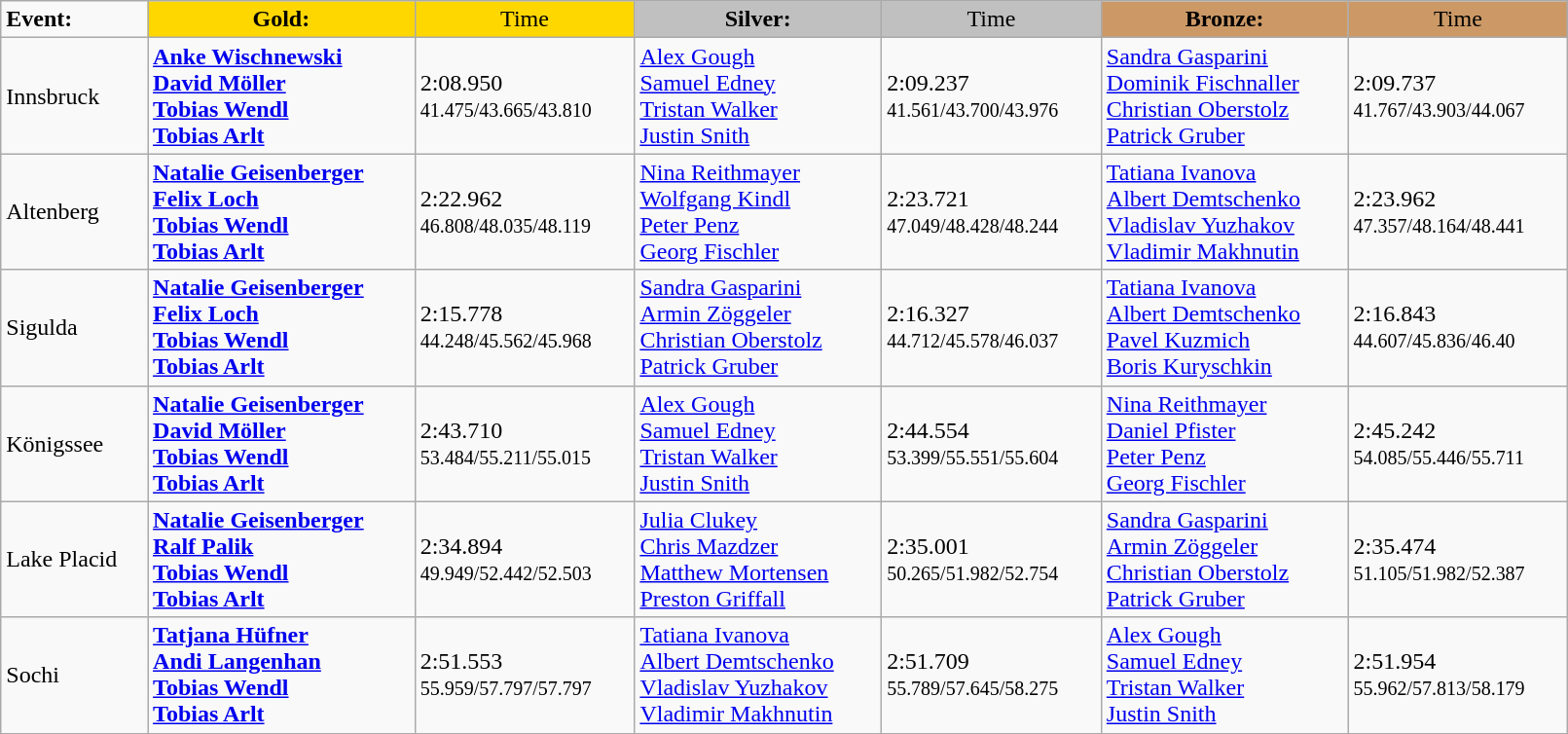<table class="wikitable" style="width:85%;">
<tr>
<td><strong>Event:</strong></td>
<td !  style="text-align:center; background:gold;"><strong>Gold:</strong></td>
<td !  style="text-align:center; background:gold;">Time</td>
<td !  style="text-align:center; background:silver;"><strong>Silver:</strong></td>
<td !  style="text-align:center; background:silver;">Time</td>
<td !  style="text-align:center; background:#c96;"><strong>Bronze:</strong></td>
<td !  style="text-align:center; background:#c96;">Time</td>
</tr>
<tr>
<td>Innsbruck</td>
<td><strong><a href='#'>Anke Wischnewski</a><br><a href='#'>David Möller</a><br><a href='#'>Tobias Wendl</a><br><a href='#'>Tobias Arlt</a></strong><br><small></small></td>
<td>2:08.950<br><small>41.475/43.665/43.810</small></td>
<td><a href='#'>Alex Gough</a><br><a href='#'>Samuel Edney</a><br><a href='#'>Tristan Walker</a><br><a href='#'>Justin Snith</a><br><small></small></td>
<td>2:09.237<br><small>41.561/43.700/43.976</small></td>
<td><a href='#'>Sandra Gasparini</a><br><a href='#'>Dominik Fischnaller</a><br><a href='#'>Christian Oberstolz</a><br><a href='#'>Patrick Gruber</a><br><small></small></td>
<td>2:09.737<br><small>41.767/43.903/44.067</small></td>
</tr>
<tr>
<td>Altenberg</td>
<td><strong><a href='#'>Natalie Geisenberger</a><br><a href='#'>Felix Loch</a><br><a href='#'>Tobias Wendl</a><br><a href='#'>Tobias Arlt</a></strong><br><small></small></td>
<td>2:22.962<br><small>46.808/48.035/48.119</small></td>
<td><a href='#'>Nina Reithmayer</a><br><a href='#'>Wolfgang Kindl</a><br><a href='#'>Peter Penz</a><br><a href='#'>Georg Fischler</a><br><small></small></td>
<td>2:23.721<br><small>47.049/48.428/48.244</small></td>
<td><a href='#'>Tatiana Ivanova</a><br><a href='#'>Albert Demtschenko</a><br><a href='#'>Vladislav Yuzhakov</a><br><a href='#'>Vladimir Makhnutin</a><br><small></small></td>
<td>2:23.962<br><small>47.357/48.164/48.441</small></td>
</tr>
<tr>
<td>Sigulda</td>
<td><strong><a href='#'>Natalie Geisenberger</a><br><a href='#'>Felix Loch</a><br><a href='#'>Tobias Wendl</a><br><a href='#'>Tobias Arlt</a></strong><br><small></small></td>
<td>2:15.778<br><small>44.248/45.562/45.968</small></td>
<td><a href='#'>Sandra Gasparini</a><br><a href='#'>Armin Zöggeler</a><br><a href='#'>Christian Oberstolz</a><br><a href='#'>Patrick Gruber</a><br><small></small></td>
<td>2:16.327<br><small>44.712/45.578/46.037</small></td>
<td><a href='#'>Tatiana Ivanova</a><br><a href='#'>Albert Demtschenko</a><br><a href='#'>Pavel Kuzmich</a><br><a href='#'>Boris Kuryschkin</a><br><small></small></td>
<td>2:16.843<br><small>44.607/45.836/46.40</small></td>
</tr>
<tr>
<td>Königssee</td>
<td><strong><a href='#'>Natalie Geisenberger</a><br><a href='#'>David Möller</a><br><a href='#'>Tobias Wendl</a><br><a href='#'>Tobias Arlt</a></strong><br><small></small></td>
<td>2:43.710<br><small>53.484/55.211/55.015</small></td>
<td><a href='#'>Alex Gough</a><br><a href='#'>Samuel Edney</a><br><a href='#'>Tristan Walker</a><br><a href='#'>Justin Snith</a><br><small></small></td>
<td>2:44.554<br><small>53.399/55.551/55.604</small></td>
<td><a href='#'>Nina Reithmayer</a><br><a href='#'>Daniel Pfister</a><br><a href='#'>Peter Penz</a><br><a href='#'>Georg Fischler</a><br><small></small></td>
<td>2:45.242<br><small>54.085/55.446/55.711</small></td>
</tr>
<tr>
<td>Lake Placid</td>
<td><strong><a href='#'>Natalie Geisenberger</a><br><a href='#'>Ralf Palik</a><br><a href='#'>Tobias Wendl</a><br><a href='#'>Tobias Arlt</a></strong><br><small></small></td>
<td>2:34.894<br><small>49.949/52.442/52.503</small></td>
<td><a href='#'>Julia Clukey</a><br><a href='#'>Chris Mazdzer</a><br><a href='#'>Matthew Mortensen</a><br><a href='#'>Preston Griffall</a><br><small></small></td>
<td>2:35.001<br><small>50.265/51.982/52.754</small></td>
<td><a href='#'>Sandra Gasparini</a><br><a href='#'>Armin Zöggeler</a><br><a href='#'>Christian Oberstolz</a><br><a href='#'>Patrick Gruber</a><br><small></small></td>
<td>2:35.474<br><small>51.105/51.982/52.387</small></td>
</tr>
<tr>
<td>Sochi</td>
<td><strong><a href='#'>Tatjana Hüfner</a><br><a href='#'>Andi Langenhan</a><br><a href='#'>Tobias Wendl</a><br><a href='#'>Tobias Arlt</a></strong><br><small></small></td>
<td>2:51.553<br><small>55.959/57.797/57.797</small></td>
<td><a href='#'>Tatiana Ivanova</a><br><a href='#'>Albert Demtschenko</a><br><a href='#'>Vladislav Yuzhakov</a><br><a href='#'>Vladimir Makhnutin</a><br><small></small></td>
<td>2:51.709<br><small>55.789/57.645/58.275</small></td>
<td><a href='#'>Alex Gough</a><br><a href='#'>Samuel Edney</a><br><a href='#'>Tristan Walker</a><br><a href='#'>Justin Snith</a><br><small></small></td>
<td>2:51.954<br><small>55.962/57.813/58.179</small></td>
</tr>
</table>
